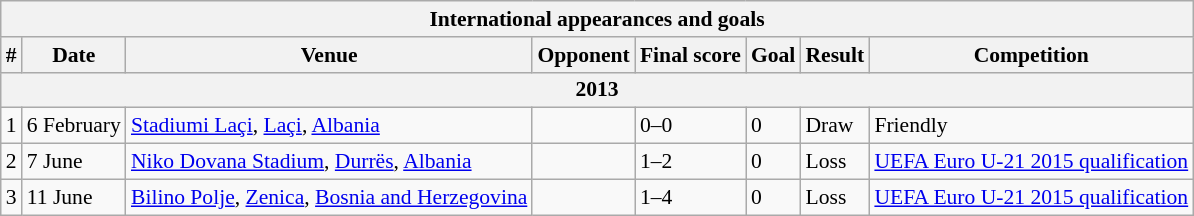<table class="wikitable collapsible" style="font-size:90%">
<tr>
<th colspan=8><strong>International appearances and goals</strong></th>
</tr>
<tr>
<th>#</th>
<th>Date</th>
<th>Venue</th>
<th>Opponent</th>
<th>Final score</th>
<th>Goal</th>
<th>Result</th>
<th>Competition</th>
</tr>
<tr>
<th colspan=8><strong>2013</strong></th>
</tr>
<tr>
<td>1</td>
<td>6 February</td>
<td><a href='#'>Stadiumi Laçi</a>, <a href='#'>Laçi</a>, <a href='#'>Albania</a></td>
<td></td>
<td>0–0</td>
<td>0</td>
<td>Draw</td>
<td>Friendly</td>
</tr>
<tr>
<td>2</td>
<td>7 June</td>
<td><a href='#'>Niko Dovana Stadium</a>, <a href='#'>Durrës</a>, <a href='#'>Albania</a></td>
<td></td>
<td>1–2</td>
<td>0</td>
<td>Loss</td>
<td><a href='#'>UEFA Euro U-21 2015 qualification</a></td>
</tr>
<tr>
<td>3</td>
<td>11 June</td>
<td><a href='#'>Bilino Polje</a>, <a href='#'>Zenica</a>, <a href='#'>Bosnia and Herzegovina</a></td>
<td></td>
<td>1–4</td>
<td>0</td>
<td>Loss</td>
<td><a href='#'>UEFA Euro U-21 2015 qualification</a></td>
</tr>
</table>
